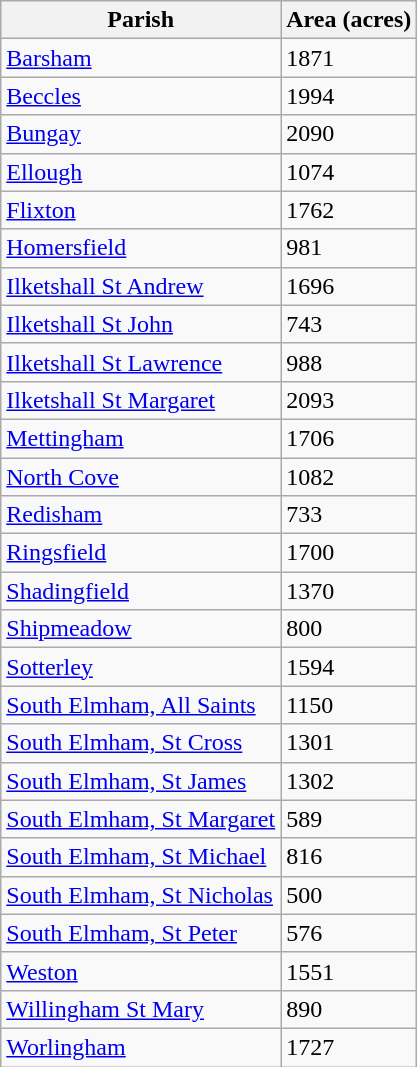<table class="sortable wikitable vatop" style=" margin-right:2em;">
<tr>
<th>Parish</th>
<th>Area (acres)</th>
</tr>
<tr>
<td><a href='#'>Barsham</a></td>
<td>1871</td>
</tr>
<tr>
<td><a href='#'>Beccles</a></td>
<td>1994</td>
</tr>
<tr>
<td><a href='#'>Bungay</a></td>
<td>2090</td>
</tr>
<tr>
<td><a href='#'>Ellough</a></td>
<td>1074</td>
</tr>
<tr>
<td><a href='#'>Flixton</a></td>
<td>1762</td>
</tr>
<tr>
<td><a href='#'>Homersfield</a></td>
<td>981</td>
</tr>
<tr>
<td><a href='#'>Ilketshall St Andrew</a></td>
<td>1696</td>
</tr>
<tr>
<td><a href='#'>Ilketshall St John</a></td>
<td>743</td>
</tr>
<tr>
<td><a href='#'>Ilketshall St Lawrence</a></td>
<td>988</td>
</tr>
<tr>
<td><a href='#'>Ilketshall St Margaret</a></td>
<td>2093</td>
</tr>
<tr>
<td><a href='#'>Mettingham</a></td>
<td>1706</td>
</tr>
<tr>
<td><a href='#'>North Cove</a></td>
<td>1082</td>
</tr>
<tr>
<td><a href='#'>Redisham</a></td>
<td>733</td>
</tr>
<tr>
<td><a href='#'>Ringsfield</a></td>
<td>1700</td>
</tr>
<tr>
<td><a href='#'>Shadingfield</a></td>
<td>1370</td>
</tr>
<tr>
<td><a href='#'>Shipmeadow</a></td>
<td>800</td>
</tr>
<tr>
<td><a href='#'>Sotterley</a></td>
<td>1594</td>
</tr>
<tr>
<td><a href='#'>South Elmham, All Saints</a></td>
<td>1150</td>
</tr>
<tr>
<td><a href='#'>South Elmham, St Cross</a></td>
<td>1301</td>
</tr>
<tr>
<td><a href='#'>South Elmham, St James</a></td>
<td>1302</td>
</tr>
<tr>
<td><a href='#'>South Elmham, St Margaret</a></td>
<td>589</td>
</tr>
<tr>
<td><a href='#'>South Elmham, St Michael</a></td>
<td>816</td>
</tr>
<tr>
<td><a href='#'>South Elmham, St Nicholas</a></td>
<td>500</td>
</tr>
<tr>
<td><a href='#'>South Elmham, St Peter</a></td>
<td>576</td>
</tr>
<tr>
<td><a href='#'>Weston</a></td>
<td>1551</td>
</tr>
<tr>
<td><a href='#'>Willingham St Mary</a></td>
<td>890</td>
</tr>
<tr>
<td><a href='#'>Worlingham</a></td>
<td>1727</td>
</tr>
</table>
